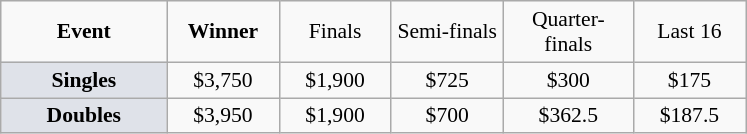<table class="wikitable" style="font-size:90%; text-align:center">
<tr>
<td width="104px"><strong>Event</strong></td>
<td width="68px"><strong>Winner</strong></td>
<td width="68px">Finals</td>
<td width="68px">Semi-finals</td>
<td width="80px">Quarter-finals</td>
<td width="68px">Last 16</td>
</tr>
<tr>
<td bgcolor="#DFE2E9"><strong>Singles</strong></td>
<td>$3,750</td>
<td>$1,900</td>
<td>$725</td>
<td>$300</td>
<td>$175</td>
</tr>
<tr>
<td bgcolor="#DFE2E9"><strong>Doubles</strong></td>
<td>$3,950</td>
<td>$1,900</td>
<td>$700</td>
<td>$362.5</td>
<td>$187.5</td>
</tr>
</table>
